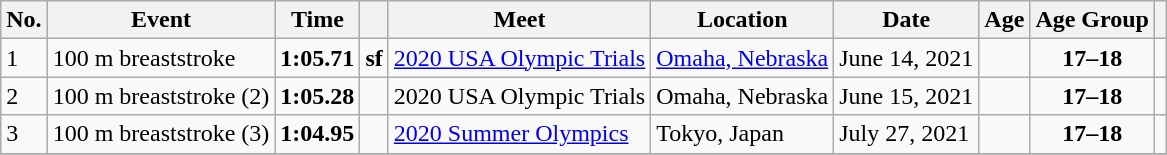<table class="wikitable sortable">
<tr>
<th>No.</th>
<th>Event</th>
<th>Time</th>
<th></th>
<th>Meet</th>
<th>Location</th>
<th>Date</th>
<th>Age</th>
<th>Age Group</th>
<th></th>
</tr>
<tr>
<td>1</td>
<td>100 m breaststroke</td>
<td style="text-align:center;"><strong>1:05.71</strong></td>
<td><strong>sf</strong></td>
<td><a href='#'>2020 USA Olympic Trials</a></td>
<td><a href='#'>Omaha, Nebraska</a></td>
<td>June 14, 2021</td>
<td style="text-align:center;"></td>
<td style="text-align:center;"><strong>17–18</strong></td>
<td style="text-align:center;"></td>
</tr>
<tr>
<td>2</td>
<td>100 m breaststroke (2)</td>
<td style="text-align:center;"><strong>1:05.28</strong></td>
<td></td>
<td>2020 USA Olympic Trials</td>
<td>Omaha, Nebraska</td>
<td>June 15, 2021</td>
<td style="text-align:center;"></td>
<td style="text-align:center;"><strong>17–18</strong></td>
<td style="text-align:center;"></td>
</tr>
<tr>
<td>3</td>
<td>100 m breaststroke (3)</td>
<td style="text-align:center;"><strong>1:04.95</strong></td>
<td></td>
<td><a href='#'>2020 Summer Olympics</a></td>
<td>Tokyo, Japan</td>
<td>July 27, 2021</td>
<td style="text-align:center;"></td>
<td style="text-align:center;"><strong>17–18</strong></td>
<td style="text-align:center;"></td>
</tr>
<tr>
</tr>
</table>
